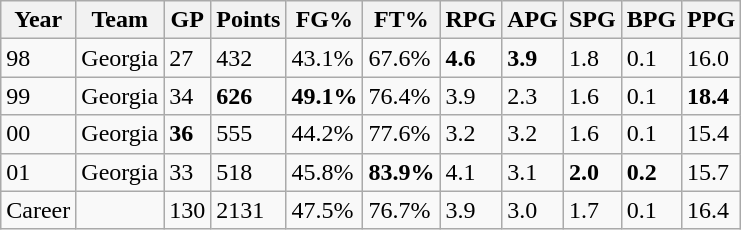<table class="wikitable">
<tr>
<th>Year</th>
<th>Team</th>
<th>GP</th>
<th>Points</th>
<th>FG%</th>
<th>FT%</th>
<th>RPG</th>
<th>APG</th>
<th>SPG</th>
<th>BPG</th>
<th>PPG</th>
</tr>
<tr>
<td>98</td>
<td>Georgia</td>
<td>27</td>
<td>432</td>
<td>43.1%</td>
<td>67.6%</td>
<td><strong>4.6</strong></td>
<td><strong>3.9</strong></td>
<td>1.8</td>
<td>0.1</td>
<td>16.0</td>
</tr>
<tr>
<td>99</td>
<td>Georgia</td>
<td>34</td>
<td><strong>626</strong></td>
<td><strong>49.1%</strong></td>
<td>76.4%</td>
<td>3.9</td>
<td>2.3</td>
<td>1.6</td>
<td>0.1</td>
<td><strong>18.4</strong></td>
</tr>
<tr>
<td>00</td>
<td>Georgia</td>
<td><strong>36</strong></td>
<td>555</td>
<td>44.2%</td>
<td>77.6%</td>
<td>3.2</td>
<td>3.2</td>
<td>1.6</td>
<td>0.1</td>
<td>15.4</td>
</tr>
<tr>
<td>01</td>
<td>Georgia</td>
<td>33</td>
<td>518</td>
<td>45.8%</td>
<td><strong>83.9%</strong></td>
<td>4.1</td>
<td>3.1</td>
<td><strong>2.0</strong></td>
<td><strong>0.2</strong></td>
<td>15.7</td>
</tr>
<tr>
<td>Career</td>
<td></td>
<td>130</td>
<td>2131</td>
<td>47.5%</td>
<td>76.7%</td>
<td>3.9</td>
<td>3.0</td>
<td>1.7</td>
<td>0.1</td>
<td>16.4</td>
</tr>
</table>
